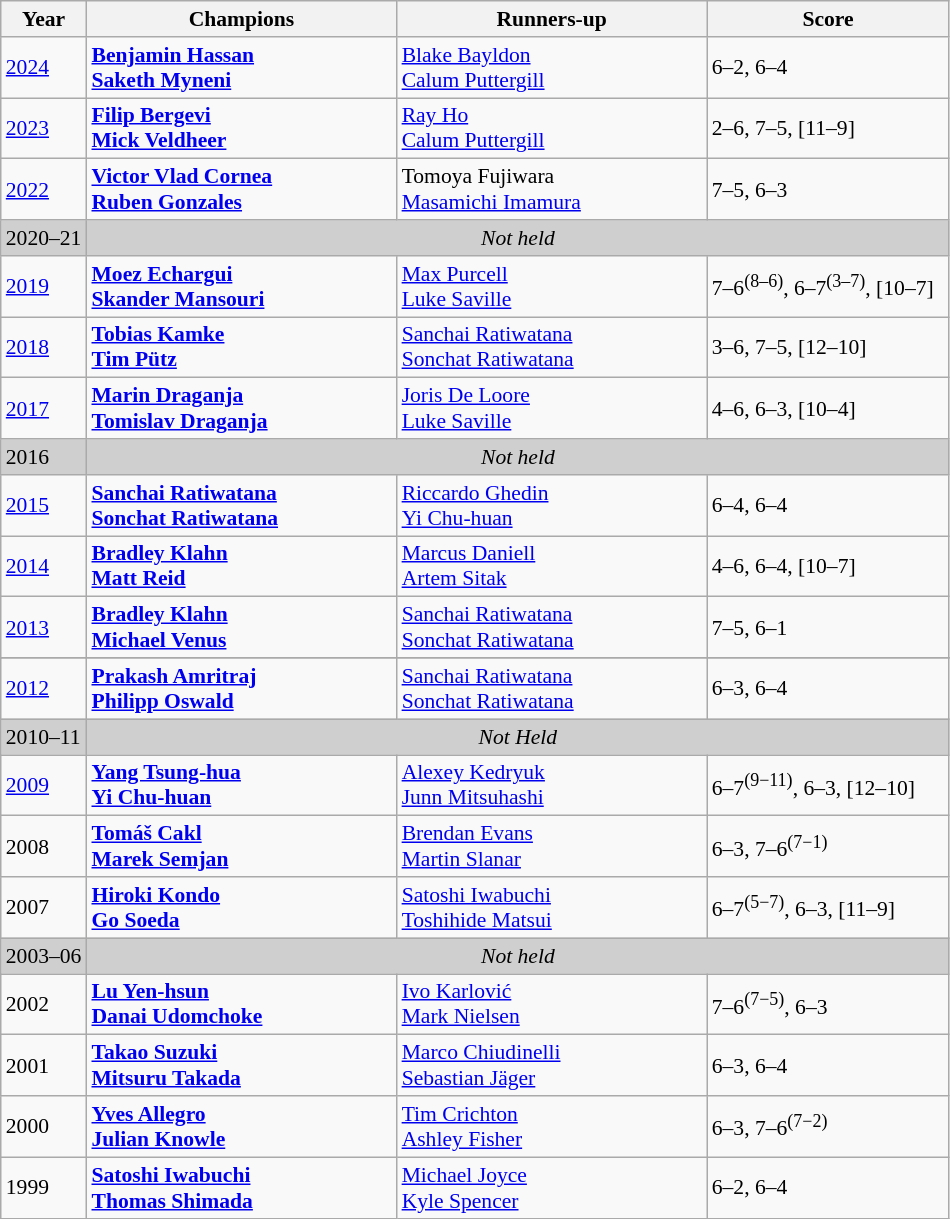<table class="wikitable" style="font-size:90%">
<tr>
<th>Year</th>
<th width="200">Champions</th>
<th width="200">Runners-up</th>
<th width="155">Score</th>
</tr>
<tr>
<td><a href='#'>2024</a></td>
<td> <strong><a href='#'>Benjamin Hassan</a></strong><br> <strong><a href='#'>Saketh Myneni</a></strong></td>
<td> <a href='#'>Blake Bayldon</a><br> <a href='#'>Calum Puttergill</a></td>
<td>6–2, 6–4</td>
</tr>
<tr>
<td><a href='#'>2023</a></td>
<td> <strong><a href='#'>Filip Bergevi</a></strong><br> <strong><a href='#'>Mick Veldheer</a></strong></td>
<td> <a href='#'>Ray Ho</a><br> <a href='#'>Calum Puttergill</a></td>
<td>2–6, 7–5, [11–9]</td>
</tr>
<tr>
<td><a href='#'>2022</a></td>
<td> <strong><a href='#'>Victor Vlad Cornea</a></strong><br> <strong><a href='#'>Ruben Gonzales</a></strong></td>
<td> Tomoya Fujiwara<br> <a href='#'>Masamichi Imamura</a></td>
<td>7–5, 6–3</td>
</tr>
<tr>
<td style="background:#cfcfcf">2020–21</td>
<td colspan=3 align=center style="background:#cfcfcf"><em>Not held</em></td>
</tr>
<tr>
<td><a href='#'>2019</a></td>
<td> <strong><a href='#'>Moez Echargui</a></strong><br> <strong><a href='#'>Skander Mansouri</a></strong></td>
<td> <a href='#'>Max Purcell</a><br> <a href='#'>Luke Saville</a></td>
<td>7–6<sup>(8–6)</sup>, 6–7<sup>(3–7)</sup>, [10–7]</td>
</tr>
<tr>
<td><a href='#'>2018</a></td>
<td> <strong><a href='#'>Tobias Kamke</a></strong><br> <strong><a href='#'>Tim Pütz</a></strong></td>
<td> <a href='#'>Sanchai Ratiwatana</a><br> <a href='#'>Sonchat Ratiwatana</a></td>
<td>3–6, 7–5, [12–10]</td>
</tr>
<tr>
<td><a href='#'>2017</a></td>
<td> <strong><a href='#'>Marin Draganja</a></strong><br> <strong><a href='#'>Tomislav Draganja</a></strong></td>
<td> <a href='#'>Joris De Loore</a><br> <a href='#'>Luke Saville</a></td>
<td>4–6, 6–3, [10–4]</td>
</tr>
<tr>
<td style="background:#cfcfcf">2016</td>
<td colspan=3 align=center style="background:#cfcfcf"><em>Not held</em></td>
</tr>
<tr>
<td><a href='#'>2015</a></td>
<td> <strong><a href='#'>Sanchai Ratiwatana</a></strong><br> <strong><a href='#'>Sonchat Ratiwatana</a></strong></td>
<td> <a href='#'>Riccardo Ghedin</a><br> <a href='#'>Yi Chu-huan</a></td>
<td>6–4, 6–4</td>
</tr>
<tr>
<td><a href='#'>2014</a></td>
<td> <strong><a href='#'>Bradley Klahn</a></strong><br> <strong><a href='#'>Matt Reid</a></strong></td>
<td> <a href='#'>Marcus Daniell</a><br> <a href='#'>Artem Sitak</a></td>
<td>4–6, 6–4, [10–7]</td>
</tr>
<tr>
<td><a href='#'>2013</a></td>
<td> <strong><a href='#'>Bradley Klahn</a></strong><br> <strong><a href='#'>Michael Venus</a></strong></td>
<td> <a href='#'>Sanchai Ratiwatana</a><br> <a href='#'>Sonchat Ratiwatana</a></td>
<td>7–5, 6–1</td>
</tr>
<tr>
</tr>
<tr>
<td><a href='#'>2012</a></td>
<td> <strong><a href='#'>Prakash Amritraj</a></strong><br> <strong><a href='#'>Philipp Oswald</a></strong></td>
<td> <a href='#'>Sanchai Ratiwatana</a><br> <a href='#'>Sonchat Ratiwatana</a></td>
<td>6–3, 6–4</td>
</tr>
<tr>
<td style="background:#cfcfcf">2010–11</td>
<td colspan=3 align=center style="background:#cfcfcf"><em>Not Held</em></td>
</tr>
<tr>
<td><a href='#'>2009</a></td>
<td> <strong><a href='#'>Yang Tsung-hua</a></strong><br> <strong><a href='#'>Yi Chu-huan</a></strong></td>
<td> <a href='#'>Alexey Kedryuk</a><br> <a href='#'>Junn Mitsuhashi</a></td>
<td>6–7<sup>(9−11)</sup>, 6–3, [12–10]</td>
</tr>
<tr>
<td>2008</td>
<td> <strong><a href='#'>Tomáš Cakl</a></strong><br> <strong><a href='#'>Marek Semjan</a></strong></td>
<td> <a href='#'>Brendan Evans</a><br> <a href='#'>Martin Slanar</a></td>
<td>6–3, 7–6<sup>(7−1)</sup></td>
</tr>
<tr>
<td>2007</td>
<td> <strong><a href='#'>Hiroki Kondo</a></strong><br> <strong><a href='#'>Go Soeda</a></strong></td>
<td> <a href='#'>Satoshi Iwabuchi</a><br> <a href='#'>Toshihide Matsui</a></td>
<td>6–7<sup>(5−7)</sup>, 6–3, [11–9]</td>
</tr>
<tr>
<td style="background:#cfcfcf">2003–06</td>
<td colspan=3 align=center style="background:#cfcfcf"><em>Not held</em></td>
</tr>
<tr>
<td>2002</td>
<td> <strong><a href='#'>Lu Yen-hsun</a></strong><br> <strong><a href='#'>Danai Udomchoke</a></strong></td>
<td> <a href='#'>Ivo Karlović</a><br> <a href='#'>Mark Nielsen</a></td>
<td>7–6<sup>(7−5)</sup>, 6–3</td>
</tr>
<tr>
<td>2001</td>
<td> <strong><a href='#'>Takao Suzuki</a></strong><br> <strong><a href='#'>Mitsuru Takada</a></strong></td>
<td> <a href='#'>Marco Chiudinelli</a><br> <a href='#'>Sebastian Jäger</a></td>
<td>6–3, 6–4</td>
</tr>
<tr>
<td>2000</td>
<td> <strong><a href='#'>Yves Allegro</a></strong><br> <strong><a href='#'>Julian Knowle</a></strong></td>
<td> <a href='#'>Tim Crichton</a><br> <a href='#'>Ashley Fisher</a></td>
<td>6–3, 7–6<sup>(7−2)</sup></td>
</tr>
<tr>
<td>1999</td>
<td> <strong><a href='#'>Satoshi Iwabuchi</a></strong><br> <strong><a href='#'>Thomas Shimada</a></strong></td>
<td> <a href='#'>Michael Joyce</a><br> <a href='#'>Kyle Spencer</a></td>
<td>6–2, 6–4</td>
</tr>
</table>
